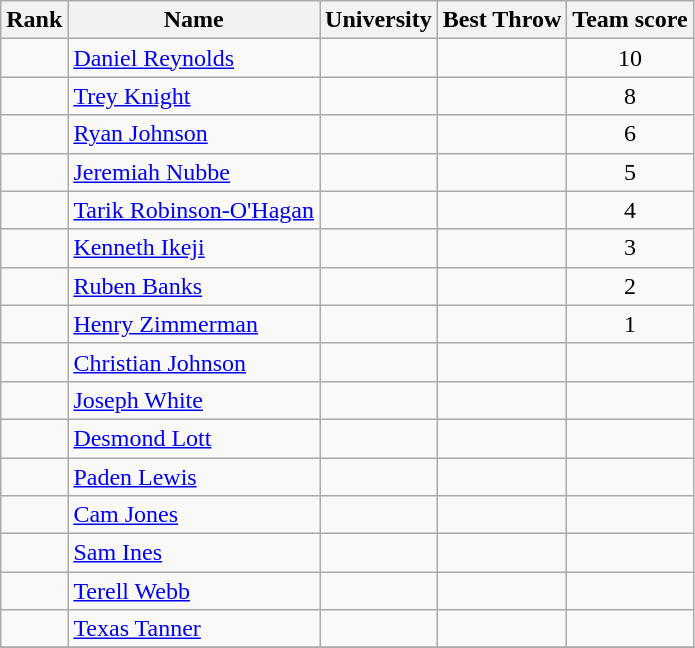<table class="wikitable sortable" style="text-align:center">
<tr>
<th>Rank</th>
<th>Name</th>
<th>University</th>
<th>Best Throw</th>
<th>Team score</th>
</tr>
<tr>
<td></td>
<td align=left> <a href='#'>Daniel Reynolds</a></td>
<td></td>
<td><strong></strong></td>
<td>10 </td>
</tr>
<tr>
<td></td>
<td align=left> <a href='#'>Trey Knight</a></td>
<td></td>
<td><strong></strong></td>
<td>8</td>
</tr>
<tr>
<td></td>
<td align=left> <a href='#'>Ryan Johnson</a></td>
<td></td>
<td><strong></strong></td>
<td>6</td>
</tr>
<tr>
<td></td>
<td align=left> <a href='#'>Jeremiah Nubbe</a></td>
<td></td>
<td><strong></strong></td>
<td>5</td>
</tr>
<tr>
<td></td>
<td align=left> <a href='#'>Tarik Robinson-O'Hagan</a></td>
<td></td>
<td><strong></strong></td>
<td>4</td>
</tr>
<tr>
<td></td>
<td align=left> <a href='#'>Kenneth Ikeji</a></td>
<td></td>
<td><strong></strong></td>
<td>3</td>
</tr>
<tr>
<td></td>
<td align=left> <a href='#'>Ruben Banks</a></td>
<td></td>
<td><strong></strong></td>
<td>2</td>
</tr>
<tr>
<td></td>
<td align=left> <a href='#'>Henry Zimmerman</a></td>
<td></td>
<td><strong></strong></td>
<td>1</td>
</tr>
<tr>
<td></td>
<td align=left> <a href='#'>Christian Johnson</a></td>
<td></td>
<td><strong></strong></td>
<td></td>
</tr>
<tr>
<td></td>
<td align=left> <a href='#'> Joseph White</a></td>
<td></td>
<td><strong></strong></td>
<td></td>
</tr>
<tr>
<td></td>
<td align=left> <a href='#'>Desmond Lott</a></td>
<td></td>
<td><strong></strong></td>
<td></td>
</tr>
<tr>
<td></td>
<td align=left> <a href='#'>Paden Lewis</a></td>
<td></td>
<td><strong></strong></td>
<td></td>
</tr>
<tr>
<td></td>
<td align=left> <a href='#'>Cam Jones</a></td>
<td></td>
<td><strong></strong></td>
<td></td>
</tr>
<tr>
<td></td>
<td align=left> <a href='#'>Sam Ines</a></td>
<td></td>
<td><strong></strong></td>
<td></td>
</tr>
<tr>
<td></td>
<td align=left> <a href='#'>Terell Webb</a></td>
<td></td>
<td><strong></strong></td>
<td></td>
</tr>
<tr>
<td></td>
<td align=left> <a href='#'>Texas Tanner</a></td>
<td></td>
<td></td>
<td></td>
</tr>
<tr>
</tr>
</table>
